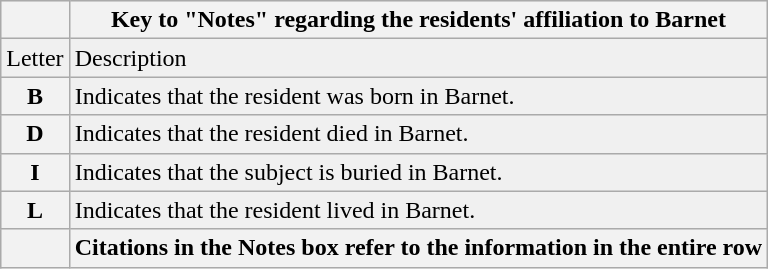<table class="wikitable" style="background:#f0f0f0" style="font-size:90%">
<tr>
<th></th>
<th>Key to "Notes" regarding the residents' affiliation to Barnet</th>
</tr>
<tr>
<td>Letter</td>
<td>Description</td>
</tr>
<tr>
<th align="center">B</th>
<td>Indicates that the resident was born in Barnet.</td>
</tr>
<tr>
<th align="center">D</th>
<td>Indicates that the resident died in Barnet.</td>
</tr>
<tr>
<th align="center">I</th>
<td>Indicates that the subject is buried in Barnet.</td>
</tr>
<tr>
<th align="center">L</th>
<td>Indicates that the resident lived in Barnet.</td>
</tr>
<tr>
<th></th>
<th>Citations in the Notes box refer to the information in the entire row</th>
</tr>
</table>
